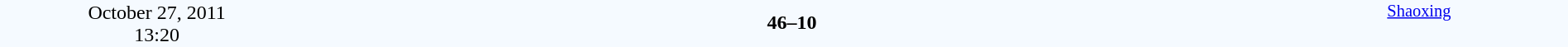<table style="width: 100%; background:#F5FAFF;" cellspacing="0">
<tr>
<td align=center rowspan=3 width=20%>October 27, 2011<br>13:20</td>
</tr>
<tr>
<td width=24% align=right><strong></strong></td>
<td align=center width=13%><strong>46–10</strong></td>
<td width=24%></td>
<td style=font-size:85% rowspan=3 valign=top align=center><a href='#'>Shaoxing</a></td>
</tr>
<tr style=font-size:85%>
<td align=right></td>
<td align=center></td>
<td></td>
</tr>
</table>
